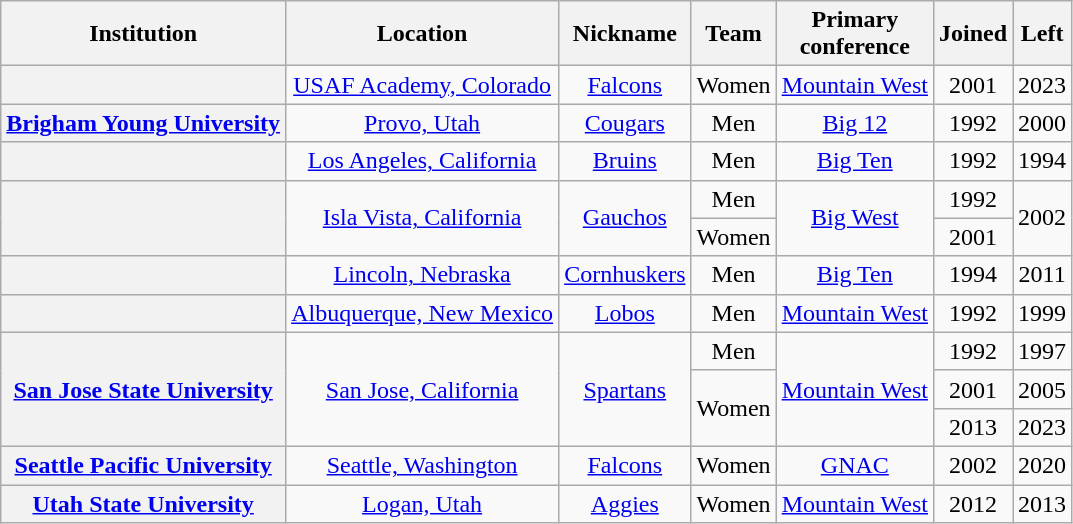<table class="wikitable sortable" style="text-align:center">
<tr>
<th>Institution</th>
<th>Location</th>
<th>Nickname</th>
<th>Team</th>
<th>Primary<br>conference</th>
<th>Joined</th>
<th>Left</th>
</tr>
<tr>
<th></th>
<td nowrap><a href='#'>USAF Academy, Colorado</a></td>
<td><a href='#'>Falcons</a></td>
<td>Women</td>
<td><a href='#'>Mountain West</a></td>
<td>2001</td>
<td>2023</td>
</tr>
<tr>
<th><a href='#'>Brigham Young University</a></th>
<td><a href='#'>Provo, Utah</a></td>
<td><a href='#'>Cougars</a></td>
<td>Men</td>
<td><a href='#'>Big 12</a></td>
<td>1992</td>
<td>2000</td>
</tr>
<tr>
<th></th>
<td><a href='#'>Los Angeles, California</a></td>
<td><a href='#'>Bruins</a></td>
<td>Men</td>
<td><a href='#'>Big Ten</a></td>
<td>1992</td>
<td>1994</td>
</tr>
<tr>
<th rowspan="2"></th>
<td rowspan="2"><a href='#'>Isla Vista, California</a></td>
<td rowspan="2"><a href='#'>Gauchos</a></td>
<td>Men</td>
<td rowspan="2"><a href='#'>Big West</a></td>
<td>1992</td>
<td rowspan="2">2002</td>
</tr>
<tr>
<td>Women</td>
<td>2001</td>
</tr>
<tr>
<th></th>
<td><a href='#'>Lincoln, Nebraska</a></td>
<td><a href='#'>Cornhuskers</a></td>
<td>Men</td>
<td><a href='#'>Big Ten</a></td>
<td>1994</td>
<td>2011</td>
</tr>
<tr>
<th></th>
<td><a href='#'>Albuquerque, New Mexico</a></td>
<td><a href='#'>Lobos</a></td>
<td>Men</td>
<td><a href='#'>Mountain West</a></td>
<td>1992</td>
<td>1999</td>
</tr>
<tr>
<th rowspan="3"><a href='#'>San Jose State University</a></th>
<td rowspan="3"><a href='#'>San Jose, California</a></td>
<td rowspan="3"><a href='#'>Spartans</a></td>
<td>Men</td>
<td rowspan="3"><a href='#'>Mountain West</a></td>
<td>1992</td>
<td>1997</td>
</tr>
<tr>
<td rowspan="2">Women</td>
<td>2001</td>
<td>2005</td>
</tr>
<tr>
<td>2013</td>
<td>2023</td>
</tr>
<tr>
<th><a href='#'>Seattle Pacific University</a></th>
<td><a href='#'>Seattle, Washington</a></td>
<td><a href='#'>Falcons</a></td>
<td>Women</td>
<td><a href='#'>GNAC</a><br> </td>
<td>2002</td>
<td>2020</td>
</tr>
<tr>
<th><a href='#'>Utah State University</a></th>
<td><a href='#'>Logan, Utah</a></td>
<td><a href='#'>Aggies</a></td>
<td>Women</td>
<td><a href='#'>Mountain West</a><br></td>
<td>2012</td>
<td>2013</td>
</tr>
</table>
